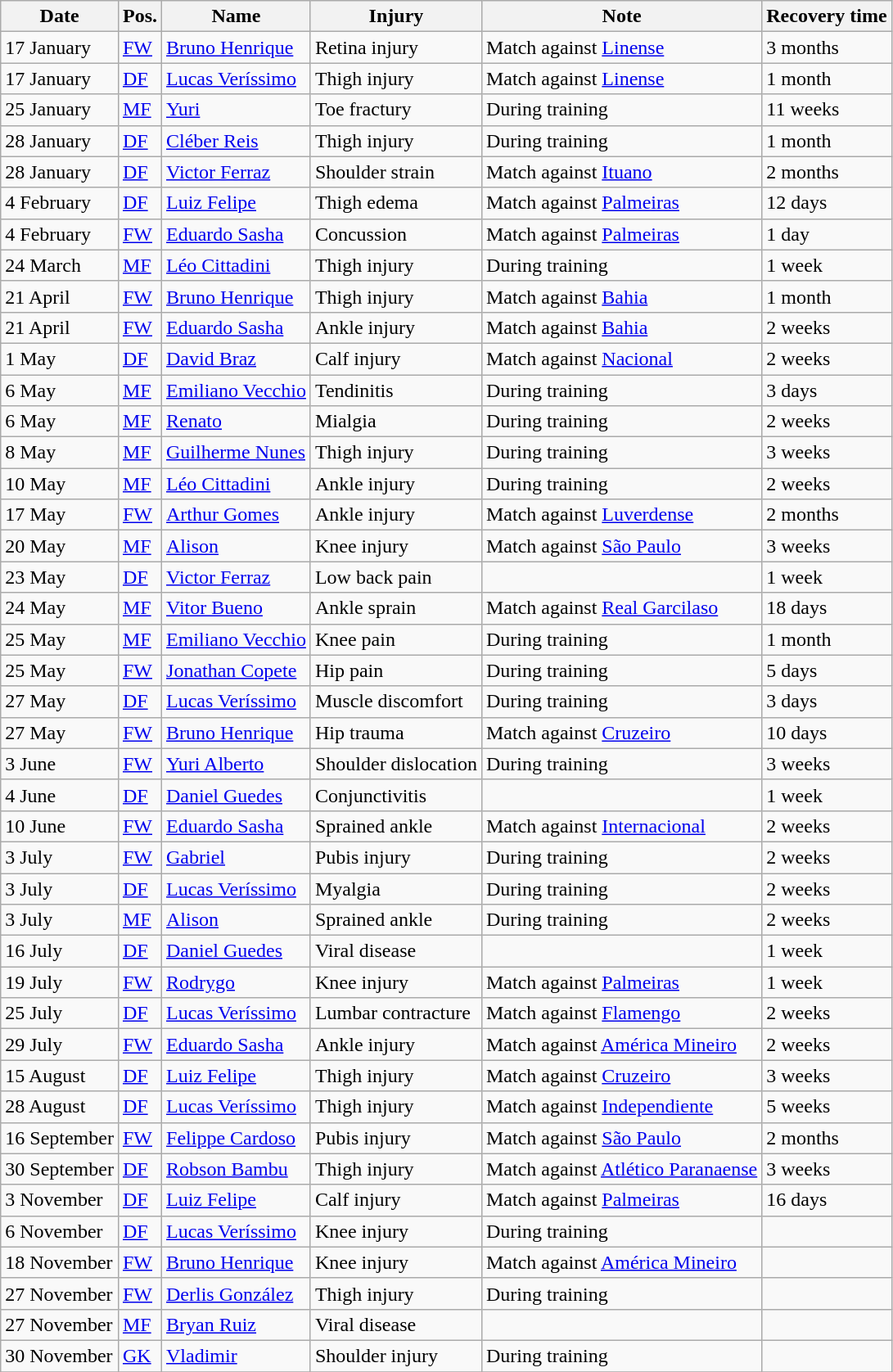<table class="wikitable">
<tr>
<th>Date</th>
<th>Pos.</th>
<th>Name</th>
<th>Injury</th>
<th>Note</th>
<th>Recovery time</th>
</tr>
<tr>
<td>17 January</td>
<td><a href='#'>FW</a></td>
<td> <a href='#'>Bruno Henrique</a></td>
<td>Retina injury</td>
<td>Match against <a href='#'>Linense</a></td>
<td>3 months</td>
</tr>
<tr>
<td>17 January</td>
<td><a href='#'>DF</a></td>
<td> <a href='#'>Lucas Veríssimo</a></td>
<td>Thigh injury</td>
<td>Match against <a href='#'>Linense</a></td>
<td>1 month</td>
</tr>
<tr>
<td>25 January</td>
<td><a href='#'>MF</a></td>
<td> <a href='#'>Yuri</a></td>
<td>Toe fractury</td>
<td>During training</td>
<td>11 weeks</td>
</tr>
<tr>
<td>28 January</td>
<td><a href='#'>DF</a></td>
<td> <a href='#'>Cléber Reis</a></td>
<td>Thigh injury</td>
<td>During training</td>
<td>1 month</td>
</tr>
<tr>
<td>28 January</td>
<td><a href='#'>DF</a></td>
<td> <a href='#'>Victor Ferraz</a></td>
<td>Shoulder strain</td>
<td>Match against <a href='#'>Ituano</a></td>
<td>2 months</td>
</tr>
<tr>
<td>4 February</td>
<td><a href='#'>DF</a></td>
<td> <a href='#'>Luiz Felipe</a></td>
<td>Thigh edema</td>
<td>Match against <a href='#'>Palmeiras</a></td>
<td>12 days</td>
</tr>
<tr>
<td>4 February</td>
<td><a href='#'>FW</a></td>
<td> <a href='#'>Eduardo Sasha</a></td>
<td>Concussion</td>
<td>Match against <a href='#'>Palmeiras</a></td>
<td>1 day</td>
</tr>
<tr>
<td>24 March</td>
<td><a href='#'>MF</a></td>
<td> <a href='#'>Léo Cittadini</a></td>
<td>Thigh injury</td>
<td>During training</td>
<td>1 week</td>
</tr>
<tr>
<td>21 April</td>
<td><a href='#'>FW</a></td>
<td> <a href='#'>Bruno Henrique</a></td>
<td>Thigh injury</td>
<td>Match against <a href='#'>Bahia</a></td>
<td>1 month</td>
</tr>
<tr>
<td>21 April</td>
<td><a href='#'>FW</a></td>
<td> <a href='#'>Eduardo Sasha</a></td>
<td>Ankle injury</td>
<td>Match against <a href='#'>Bahia</a></td>
<td>2 weeks</td>
</tr>
<tr>
<td>1 May</td>
<td><a href='#'>DF</a></td>
<td> <a href='#'>David Braz</a></td>
<td>Calf injury</td>
<td>Match against <a href='#'>Nacional</a></td>
<td>2 weeks </td>
</tr>
<tr>
<td>6 May</td>
<td><a href='#'>MF</a></td>
<td> <a href='#'>Emiliano Vecchio</a></td>
<td>Tendinitis</td>
<td>During training</td>
<td>3 days</td>
</tr>
<tr>
<td>6 May</td>
<td><a href='#'>MF</a></td>
<td> <a href='#'>Renato</a></td>
<td>Mialgia</td>
<td>During training</td>
<td>2 weeks</td>
</tr>
<tr>
<td>8 May</td>
<td><a href='#'>MF</a></td>
<td> <a href='#'>Guilherme Nunes</a></td>
<td>Thigh injury</td>
<td>During training</td>
<td>3 weeks</td>
</tr>
<tr>
<td>10 May</td>
<td><a href='#'>MF</a></td>
<td> <a href='#'>Léo Cittadini</a></td>
<td>Ankle injury</td>
<td>During training</td>
<td>2 weeks</td>
</tr>
<tr>
<td>17 May</td>
<td><a href='#'>FW</a></td>
<td> <a href='#'>Arthur Gomes</a></td>
<td>Ankle injury</td>
<td>Match against <a href='#'>Luverdense</a></td>
<td>2 months</td>
</tr>
<tr>
<td>20 May</td>
<td><a href='#'>MF</a></td>
<td> <a href='#'>Alison</a></td>
<td>Knee injury</td>
<td>Match against <a href='#'>São Paulo</a></td>
<td>3 weeks</td>
</tr>
<tr>
<td>23 May</td>
<td><a href='#'>DF</a></td>
<td> <a href='#'>Victor Ferraz</a></td>
<td>Low back pain</td>
<td></td>
<td>1 week</td>
</tr>
<tr>
<td>24 May</td>
<td><a href='#'>MF</a></td>
<td> <a href='#'>Vitor Bueno</a></td>
<td>Ankle sprain</td>
<td>Match against <a href='#'>Real Garcilaso</a></td>
<td>18 days</td>
</tr>
<tr>
<td>25 May</td>
<td><a href='#'>MF</a></td>
<td> <a href='#'>Emiliano Vecchio</a></td>
<td>Knee pain</td>
<td>During training</td>
<td>1 month </td>
</tr>
<tr>
<td>25 May</td>
<td><a href='#'>FW</a></td>
<td> <a href='#'>Jonathan Copete</a></td>
<td>Hip pain</td>
<td>During training</td>
<td>5 days</td>
</tr>
<tr>
<td>27 May</td>
<td><a href='#'>DF</a></td>
<td> <a href='#'>Lucas Veríssimo</a></td>
<td>Muscle discomfort</td>
<td>During training</td>
<td>3 days</td>
</tr>
<tr>
<td>27 May</td>
<td><a href='#'>FW</a></td>
<td> <a href='#'>Bruno Henrique</a></td>
<td>Hip trauma</td>
<td>Match against <a href='#'>Cruzeiro</a></td>
<td>10 days</td>
</tr>
<tr>
<td>3 June</td>
<td><a href='#'>FW</a></td>
<td> <a href='#'>Yuri Alberto</a></td>
<td>Shoulder dislocation</td>
<td>During training</td>
<td>3 weeks</td>
</tr>
<tr>
<td>4 June</td>
<td><a href='#'>DF</a></td>
<td> <a href='#'>Daniel Guedes</a></td>
<td>Conjunctivitis</td>
<td></td>
<td>1 week</td>
</tr>
<tr>
<td>10 June</td>
<td><a href='#'>FW</a></td>
<td> <a href='#'>Eduardo Sasha</a></td>
<td>Sprained ankle</td>
<td>Match against <a href='#'>Internacional</a></td>
<td>2 weeks</td>
</tr>
<tr>
<td>3 July</td>
<td><a href='#'>FW</a></td>
<td> <a href='#'>Gabriel</a></td>
<td>Pubis injury</td>
<td>During training</td>
<td>2 weeks</td>
</tr>
<tr>
<td>3 July</td>
<td><a href='#'>DF</a></td>
<td> <a href='#'>Lucas Veríssimo</a></td>
<td>Myalgia</td>
<td>During training</td>
<td>2 weeks</td>
</tr>
<tr>
<td>3 July</td>
<td><a href='#'>MF</a></td>
<td> <a href='#'>Alison</a></td>
<td>Sprained ankle</td>
<td>During training</td>
<td>2 weeks</td>
</tr>
<tr>
<td>16 July</td>
<td><a href='#'>DF</a></td>
<td> <a href='#'>Daniel Guedes</a></td>
<td>Viral disease</td>
<td></td>
<td>1 week</td>
</tr>
<tr>
<td>19 July</td>
<td><a href='#'>FW</a></td>
<td> <a href='#'>Rodrygo</a></td>
<td>Knee injury</td>
<td>Match against <a href='#'>Palmeiras</a></td>
<td>1 week</td>
</tr>
<tr>
<td>25 July</td>
<td><a href='#'>DF</a></td>
<td> <a href='#'>Lucas Veríssimo</a></td>
<td>Lumbar contracture</td>
<td>Match against <a href='#'>Flamengo</a></td>
<td>2 weeks</td>
</tr>
<tr>
<td>29 July</td>
<td><a href='#'>FW</a></td>
<td> <a href='#'>Eduardo Sasha</a></td>
<td>Ankle injury</td>
<td>Match against <a href='#'>América Mineiro</a></td>
<td>2 weeks</td>
</tr>
<tr>
<td>15 August</td>
<td><a href='#'>DF</a></td>
<td> <a href='#'>Luiz Felipe</a></td>
<td>Thigh injury</td>
<td>Match against <a href='#'>Cruzeiro</a></td>
<td>3 weeks</td>
</tr>
<tr>
<td>28 August</td>
<td><a href='#'>DF</a></td>
<td> <a href='#'>Lucas Veríssimo</a></td>
<td>Thigh injury</td>
<td>Match against <a href='#'>Independiente</a></td>
<td>5 weeks</td>
</tr>
<tr>
<td>16 September</td>
<td><a href='#'>FW</a></td>
<td> <a href='#'>Felippe Cardoso</a></td>
<td>Pubis injury</td>
<td>Match against <a href='#'>São Paulo</a></td>
<td>2 months</td>
</tr>
<tr>
<td>30 September</td>
<td><a href='#'>DF</a></td>
<td> <a href='#'>Robson Bambu</a></td>
<td>Thigh injury</td>
<td>Match against <a href='#'>Atlético Paranaense</a></td>
<td>3 weeks</td>
</tr>
<tr>
<td>3 November</td>
<td><a href='#'>DF</a></td>
<td> <a href='#'>Luiz Felipe</a></td>
<td>Calf injury</td>
<td>Match against <a href='#'>Palmeiras</a></td>
<td>16 days</td>
</tr>
<tr>
<td>6 November</td>
<td><a href='#'>DF</a></td>
<td> <a href='#'>Lucas Veríssimo</a></td>
<td>Knee injury</td>
<td>During training</td>
<td></td>
</tr>
<tr>
<td>18 November</td>
<td><a href='#'>FW</a></td>
<td> <a href='#'>Bruno Henrique</a></td>
<td>Knee injury</td>
<td>Match against <a href='#'>América Mineiro</a></td>
<td></td>
</tr>
<tr>
<td>27 November</td>
<td><a href='#'>FW</a></td>
<td> <a href='#'>Derlis González</a></td>
<td>Thigh injury</td>
<td>During training</td>
<td></td>
</tr>
<tr>
<td>27 November</td>
<td><a href='#'>MF</a></td>
<td> <a href='#'>Bryan Ruiz</a></td>
<td>Viral disease</td>
<td></td>
<td></td>
</tr>
<tr>
<td>30 November</td>
<td><a href='#'>GK</a></td>
<td> <a href='#'>Vladimir</a></td>
<td>Shoulder injury</td>
<td>During training</td>
<td></td>
</tr>
<tr>
</tr>
</table>
